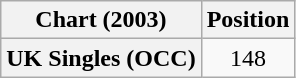<table class="wikitable plainrowheaders" style="text-align:center">
<tr>
<th scope="col">Chart (2003)</th>
<th scope="col">Position</th>
</tr>
<tr>
<th scope="row">UK Singles (OCC)</th>
<td>148</td>
</tr>
</table>
